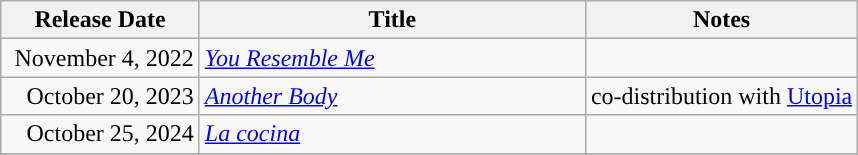<table class="wikitable sortable">
<tr>
<th style="width:125px;">Release Date</th>
<th style="width:250px;">Title</th>
<th>Notes</th>
</tr>
<tr>
<td style="text-align:right;">November 4, 2022</td>
<td><em><a href='#'>You Resemble Me</a></em></td>
<td></td>
</tr>
<tr>
<td style="text-align:right;">October 20, 2023</td>
<td><em><a href='#'>Another Body</a></em></td>
<td>co-distribution with <a href='#'>Utopia</a></td>
</tr>
<tr>
<td style="text-align:right;">October 25, 2024</td>
<td><em><a href='#'>La cocina</a></em></td>
<td></td>
</tr>
<tr>
</tr>
</table>
